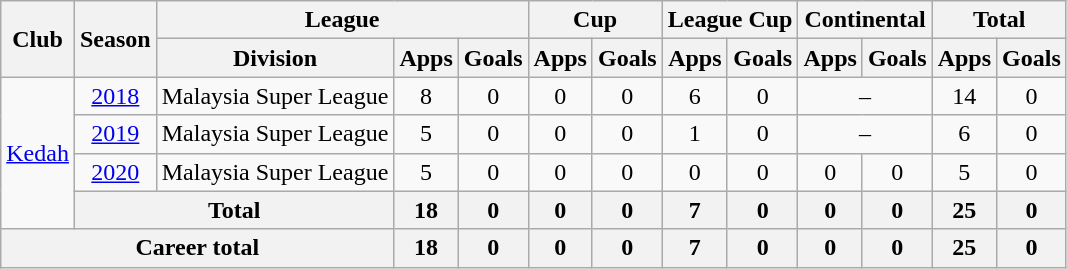<table class=wikitable style="text-align:center">
<tr>
<th rowspan=2>Club</th>
<th rowspan=2>Season</th>
<th colspan=3>League</th>
<th colspan=2>Cup</th>
<th colspan=2>League Cup</th>
<th colspan=2>Continental</th>
<th colspan=2>Total</th>
</tr>
<tr>
<th>Division</th>
<th>Apps</th>
<th>Goals</th>
<th>Apps</th>
<th>Goals</th>
<th>Apps</th>
<th>Goals</th>
<th>Apps</th>
<th>Goals</th>
<th>Apps</th>
<th>Goals</th>
</tr>
<tr>
<td rowspan="4"><a href='#'>Kedah</a></td>
<td><a href='#'>2018</a></td>
<td>Malaysia Super League</td>
<td>8</td>
<td>0</td>
<td>0</td>
<td>0</td>
<td>6</td>
<td>0</td>
<td colspan="2">–</td>
<td>14</td>
<td>0</td>
</tr>
<tr>
<td><a href='#'>2019</a></td>
<td>Malaysia Super League</td>
<td>5</td>
<td>0</td>
<td>0</td>
<td>0</td>
<td>1</td>
<td>0</td>
<td colspan="2">–</td>
<td>6</td>
<td>0</td>
</tr>
<tr>
<td><a href='#'>2020</a></td>
<td>Malaysia Super League</td>
<td>5</td>
<td>0</td>
<td>0</td>
<td>0</td>
<td>0</td>
<td>0</td>
<td>0</td>
<td>0</td>
<td>5</td>
<td>0</td>
</tr>
<tr>
<th colspan=2>Total</th>
<th>18</th>
<th>0</th>
<th>0</th>
<th>0</th>
<th>7</th>
<th>0</th>
<th>0</th>
<th>0</th>
<th>25</th>
<th>0</th>
</tr>
<tr>
<th colspan=3>Career total</th>
<th>18</th>
<th>0</th>
<th>0</th>
<th>0</th>
<th>7</th>
<th>0</th>
<th>0</th>
<th>0</th>
<th>25</th>
<th>0</th>
</tr>
</table>
